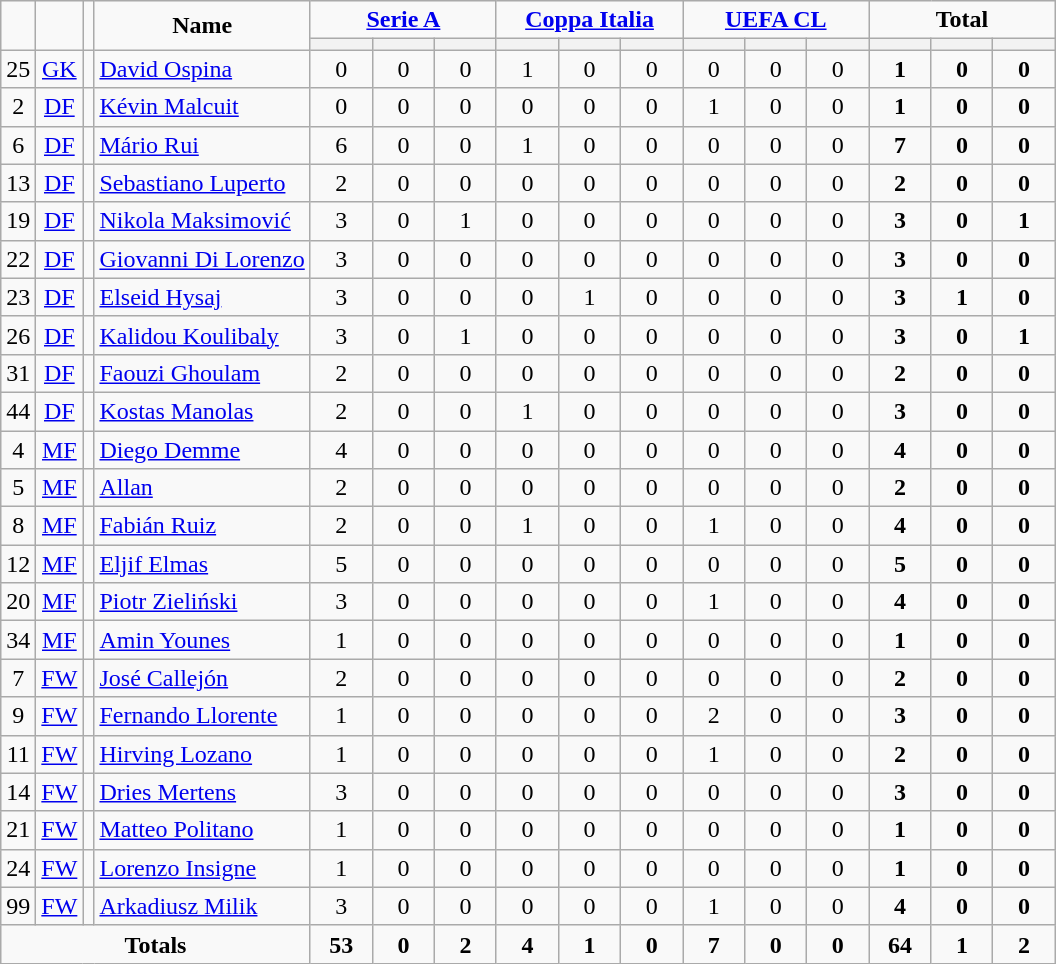<table class="wikitable" style="text-align:center;">
<tr>
<td rowspan="2" !width=15><strong></strong></td>
<td rowspan="2" !width=15><strong></strong></td>
<td rowspan="2" !width=15><strong></strong></td>
<td rowspan="2" !width=120><strong>Name</strong></td>
<td colspan="3"><strong><a href='#'>Serie A</a></strong></td>
<td colspan="3"><strong><a href='#'>Coppa Italia</a></strong></td>
<td colspan="3"><strong><a href='#'>UEFA CL</a></strong></td>
<td colspan="3"><strong>Total</strong></td>
</tr>
<tr>
<th width=34; background:#fe9;"></th>
<th width=34; background:#fe9;"></th>
<th width=34; background:#ff8888;"></th>
<th width=34; background:#fe9;"></th>
<th width=34; background:#fe9;"></th>
<th width=34; background:#ff8888;"></th>
<th width=34; background:#fe9;"></th>
<th width=34; background:#fe9;"></th>
<th width=34; background:#ff8888;"></th>
<th width=34; background:#fe9;"></th>
<th width=34; background:#fe9;"></th>
<th width=34; background:#ff8888;"></th>
</tr>
<tr>
<td>25</td>
<td><a href='#'>GK</a></td>
<td></td>
<td align=left><a href='#'>David Ospina</a></td>
<td>0</td>
<td>0</td>
<td>0</td>
<td>1</td>
<td>0</td>
<td>0</td>
<td>0</td>
<td>0</td>
<td>0</td>
<td><strong>1</strong></td>
<td><strong>0</strong></td>
<td><strong>0</strong></td>
</tr>
<tr>
<td>2</td>
<td><a href='#'>DF</a></td>
<td></td>
<td align=left><a href='#'>Kévin Malcuit</a></td>
<td>0</td>
<td>0</td>
<td>0</td>
<td>0</td>
<td>0</td>
<td>0</td>
<td>1</td>
<td>0</td>
<td>0</td>
<td><strong>1</strong></td>
<td><strong>0</strong></td>
<td><strong>0</strong></td>
</tr>
<tr>
<td>6</td>
<td><a href='#'>DF</a></td>
<td></td>
<td align=left><a href='#'>Mário Rui</a></td>
<td>6</td>
<td>0</td>
<td>0</td>
<td>1</td>
<td>0</td>
<td>0</td>
<td>0</td>
<td>0</td>
<td>0</td>
<td><strong>7</strong></td>
<td><strong>0</strong></td>
<td><strong>0</strong></td>
</tr>
<tr>
<td>13</td>
<td><a href='#'>DF</a></td>
<td></td>
<td align=left><a href='#'>Sebastiano Luperto</a></td>
<td>2</td>
<td>0</td>
<td>0</td>
<td>0</td>
<td>0</td>
<td>0</td>
<td>0</td>
<td>0</td>
<td>0</td>
<td><strong>2</strong></td>
<td><strong>0</strong></td>
<td><strong>0</strong></td>
</tr>
<tr>
<td>19</td>
<td><a href='#'>DF</a></td>
<td></td>
<td align=left><a href='#'>Nikola Maksimović</a></td>
<td>3</td>
<td>0</td>
<td>1</td>
<td>0</td>
<td>0</td>
<td>0</td>
<td>0</td>
<td>0</td>
<td>0</td>
<td><strong>3</strong></td>
<td><strong>0</strong></td>
<td><strong>1</strong></td>
</tr>
<tr>
<td>22</td>
<td><a href='#'>DF</a></td>
<td></td>
<td align=left><a href='#'>Giovanni Di Lorenzo</a></td>
<td>3</td>
<td>0</td>
<td>0</td>
<td>0</td>
<td>0</td>
<td>0</td>
<td>0</td>
<td>0</td>
<td>0</td>
<td><strong>3</strong></td>
<td><strong>0</strong></td>
<td><strong>0</strong></td>
</tr>
<tr>
<td>23</td>
<td><a href='#'>DF</a></td>
<td></td>
<td align=left><a href='#'>Elseid Hysaj</a></td>
<td>3</td>
<td>0</td>
<td>0</td>
<td>0</td>
<td>1</td>
<td>0</td>
<td>0</td>
<td>0</td>
<td>0</td>
<td><strong>3</strong></td>
<td><strong>1</strong></td>
<td><strong>0</strong></td>
</tr>
<tr>
<td>26</td>
<td><a href='#'>DF</a></td>
<td></td>
<td align=left><a href='#'>Kalidou Koulibaly</a></td>
<td>3</td>
<td>0</td>
<td>1</td>
<td>0</td>
<td>0</td>
<td>0</td>
<td>0</td>
<td>0</td>
<td>0</td>
<td><strong>3</strong></td>
<td><strong>0</strong></td>
<td><strong>1</strong></td>
</tr>
<tr>
<td>31</td>
<td><a href='#'>DF</a></td>
<td></td>
<td align=left><a href='#'>Faouzi Ghoulam</a></td>
<td>2</td>
<td>0</td>
<td>0</td>
<td>0</td>
<td>0</td>
<td>0</td>
<td>0</td>
<td>0</td>
<td>0</td>
<td><strong>2</strong></td>
<td><strong>0</strong></td>
<td><strong>0</strong></td>
</tr>
<tr>
<td>44</td>
<td><a href='#'>DF</a></td>
<td></td>
<td align=left><a href='#'>Kostas Manolas</a></td>
<td>2</td>
<td>0</td>
<td>0</td>
<td>1</td>
<td>0</td>
<td>0</td>
<td>0</td>
<td>0</td>
<td>0</td>
<td><strong>3</strong></td>
<td><strong>0</strong></td>
<td><strong>0</strong></td>
</tr>
<tr>
<td>4</td>
<td><a href='#'>MF</a></td>
<td></td>
<td align=left><a href='#'>Diego Demme</a></td>
<td>4</td>
<td>0</td>
<td>0</td>
<td>0</td>
<td>0</td>
<td>0</td>
<td>0</td>
<td>0</td>
<td>0</td>
<td><strong>4</strong></td>
<td><strong>0</strong></td>
<td><strong>0</strong></td>
</tr>
<tr>
<td>5</td>
<td><a href='#'>MF</a></td>
<td></td>
<td align=left><a href='#'>Allan</a></td>
<td>2</td>
<td>0</td>
<td>0</td>
<td>0</td>
<td>0</td>
<td>0</td>
<td>0</td>
<td>0</td>
<td>0</td>
<td><strong>2</strong></td>
<td><strong>0</strong></td>
<td><strong>0</strong></td>
</tr>
<tr>
<td>8</td>
<td><a href='#'>MF</a></td>
<td></td>
<td align=left><a href='#'>Fabián Ruiz</a></td>
<td>2</td>
<td>0</td>
<td>0</td>
<td>1</td>
<td>0</td>
<td>0</td>
<td>1</td>
<td>0</td>
<td>0</td>
<td><strong>4</strong></td>
<td><strong>0</strong></td>
<td><strong>0</strong></td>
</tr>
<tr>
<td>12</td>
<td><a href='#'>MF</a></td>
<td></td>
<td align=left><a href='#'>Eljif Elmas</a></td>
<td>5</td>
<td>0</td>
<td>0</td>
<td>0</td>
<td>0</td>
<td>0</td>
<td>0</td>
<td>0</td>
<td>0</td>
<td><strong>5</strong></td>
<td><strong>0</strong></td>
<td><strong>0</strong></td>
</tr>
<tr>
<td>20</td>
<td><a href='#'>MF</a></td>
<td></td>
<td align=left><a href='#'>Piotr Zieliński</a></td>
<td>3</td>
<td>0</td>
<td>0</td>
<td>0</td>
<td>0</td>
<td>0</td>
<td>1</td>
<td>0</td>
<td>0</td>
<td><strong>4</strong></td>
<td><strong>0</strong></td>
<td><strong>0</strong></td>
</tr>
<tr>
<td>34</td>
<td><a href='#'>MF</a></td>
<td></td>
<td align=left><a href='#'>Amin Younes</a></td>
<td>1</td>
<td>0</td>
<td>0</td>
<td>0</td>
<td>0</td>
<td>0</td>
<td>0</td>
<td>0</td>
<td>0</td>
<td><strong>1</strong></td>
<td><strong>0</strong></td>
<td><strong>0</strong></td>
</tr>
<tr>
<td>7</td>
<td><a href='#'>FW</a></td>
<td></td>
<td align=left><a href='#'>José Callejón</a></td>
<td>2</td>
<td>0</td>
<td>0</td>
<td>0</td>
<td>0</td>
<td>0</td>
<td>0</td>
<td>0</td>
<td>0</td>
<td><strong>2</strong></td>
<td><strong>0</strong></td>
<td><strong>0</strong></td>
</tr>
<tr>
<td>9</td>
<td><a href='#'>FW</a></td>
<td></td>
<td align=left><a href='#'>Fernando Llorente</a></td>
<td>1</td>
<td>0</td>
<td>0</td>
<td>0</td>
<td>0</td>
<td>0</td>
<td>2</td>
<td>0</td>
<td>0</td>
<td><strong>3</strong></td>
<td><strong>0</strong></td>
<td><strong>0</strong></td>
</tr>
<tr>
<td>11</td>
<td><a href='#'>FW</a></td>
<td></td>
<td align=left><a href='#'>Hirving Lozano</a></td>
<td>1</td>
<td>0</td>
<td>0</td>
<td>0</td>
<td>0</td>
<td>0</td>
<td>1</td>
<td>0</td>
<td>0</td>
<td><strong>2</strong></td>
<td><strong>0</strong></td>
<td><strong>0</strong></td>
</tr>
<tr>
<td>14</td>
<td><a href='#'>FW</a></td>
<td></td>
<td align=left><a href='#'>Dries Mertens</a></td>
<td>3</td>
<td>0</td>
<td>0</td>
<td>0</td>
<td>0</td>
<td>0</td>
<td>0</td>
<td>0</td>
<td>0</td>
<td><strong>3</strong></td>
<td><strong>0</strong></td>
<td><strong>0</strong></td>
</tr>
<tr>
<td>21</td>
<td><a href='#'>FW</a></td>
<td></td>
<td align=left><a href='#'>Matteo Politano</a></td>
<td>1</td>
<td>0</td>
<td>0</td>
<td>0</td>
<td>0</td>
<td>0</td>
<td>0</td>
<td>0</td>
<td>0</td>
<td><strong>1</strong></td>
<td><strong>0</strong></td>
<td><strong>0</strong></td>
</tr>
<tr>
<td>24</td>
<td><a href='#'>FW</a></td>
<td></td>
<td align=left><a href='#'>Lorenzo Insigne</a></td>
<td>1</td>
<td>0</td>
<td>0</td>
<td>0</td>
<td>0</td>
<td>0</td>
<td>0</td>
<td>0</td>
<td>0</td>
<td><strong>1</strong></td>
<td><strong>0</strong></td>
<td><strong>0</strong></td>
</tr>
<tr>
<td>99</td>
<td><a href='#'>FW</a></td>
<td></td>
<td align=left><a href='#'>Arkadiusz Milik</a></td>
<td>3</td>
<td>0</td>
<td>0</td>
<td>0</td>
<td>0</td>
<td>0</td>
<td>1</td>
<td>0</td>
<td>0</td>
<td><strong>4</strong></td>
<td><strong>0</strong></td>
<td><strong>0</strong></td>
</tr>
<tr>
<td colspan=4><strong>Totals</strong></td>
<td><strong>53</strong></td>
<td><strong>0</strong></td>
<td><strong>2</strong></td>
<td><strong>4</strong></td>
<td><strong>1</strong></td>
<td><strong>0</strong></td>
<td><strong>7</strong></td>
<td><strong>0</strong></td>
<td><strong>0</strong></td>
<td><strong>64</strong></td>
<td><strong>1</strong></td>
<td><strong>2</strong></td>
</tr>
</table>
